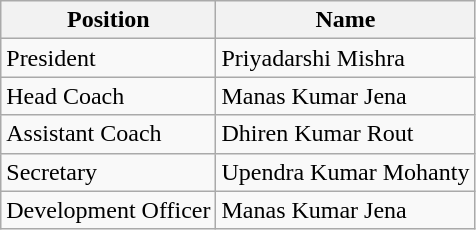<table class="wikitable">
<tr>
<th>Position</th>
<th>Name</th>
</tr>
<tr>
<td>President</td>
<td> Priyadarshi Mishra</td>
</tr>
<tr>
<td>Head Coach</td>
<td> Manas Kumar Jena</td>
</tr>
<tr>
<td>Assistant Coach</td>
<td> Dhiren Kumar Rout</td>
</tr>
<tr>
<td>Secretary</td>
<td> Upendra Kumar Mohanty</td>
</tr>
<tr>
<td>Development Officer</td>
<td> Manas Kumar Jena</td>
</tr>
</table>
